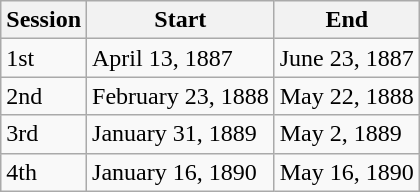<table class="wikitable">
<tr>
<th>Session</th>
<th>Start</th>
<th>End</th>
</tr>
<tr>
<td>1st</td>
<td>April 13, 1887</td>
<td>June 23, 1887</td>
</tr>
<tr>
<td>2nd</td>
<td>February 23, 1888</td>
<td>May 22, 1888</td>
</tr>
<tr>
<td>3rd</td>
<td>January 31, 1889</td>
<td>May 2, 1889</td>
</tr>
<tr>
<td>4th</td>
<td>January 16, 1890</td>
<td>May 16, 1890</td>
</tr>
</table>
